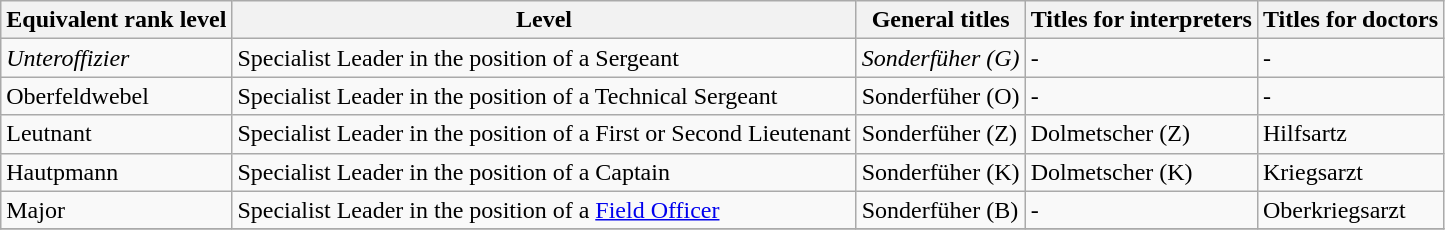<table class="wikitable mw-collapsible mw-collapsed" style="min-width:50em">
<tr>
<th>Equivalent rank level</th>
<th>Level </th>
<th>General titles</th>
<th>Titles for interpreters</th>
<th>Titles for doctors</th>
</tr>
<tr>
<td><em>Unteroffizier</em></td>
<td>Specialist Leader in the position of a Sergeant</td>
<td><em>Sonderfüher (G)</td>
<td>-</td>
<td>-</td>
</tr>
<tr>
<td></em>Oberfeldwebel<em></td>
<td>Specialist Leader in the position of a Technical Sergeant</td>
<td></em>Sonderfüher (O)<em></td>
<td>-</td>
<td>-</td>
</tr>
<tr>
<td></em>Leutnant<em></td>
<td>Specialist Leader in the position of a First or Second Lieutenant</td>
<td></em>Sonderfüher (Z)<em></td>
<td></em>Dolmetscher (Z)<em></td>
<td></em>Hilfsartz <em></td>
</tr>
<tr>
<td></em>Hautpmann<em></td>
<td>Specialist Leader in the position of a Captain</td>
<td></em>Sonderfüher (K)<em></td>
<td></em> Dolmetscher (K)<em></td>
<td></em>Kriegsarzt<em></td>
</tr>
<tr>
<td></em>Major<em></td>
<td>Specialist Leader in the position of a <a href='#'>Field Officer</a></td>
<td></em>Sonderfüher (B)<em></td>
<td>-</td>
<td></em>Oberkriegsarzt<em></td>
</tr>
<tr>
</tr>
</table>
